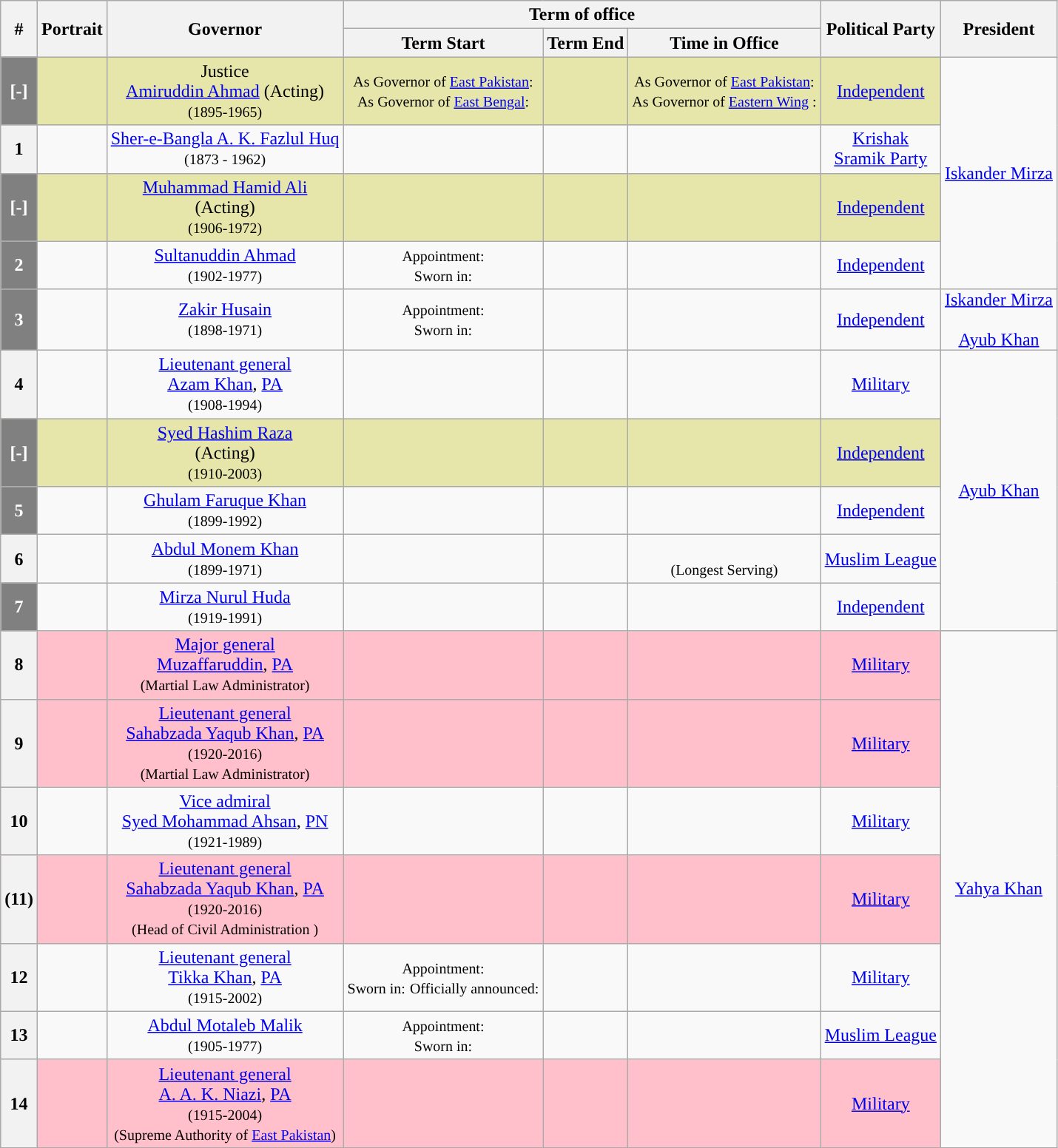<table class="wikitable sortable" style="text-align:center">
<tr>
<th rowspan="2" class="unsortable">#</th>
<th rowspan="2" class="unsortable">Portrait</th>
<th rowspan="2">Governor</th>
<th colspan="3">Term of office</th>
<th rowspan="2">Political Party</th>
<th rowspan="2">President</th>
</tr>
<tr>
<th>Term Start</th>
<th>Term End</th>
<th>Time in Office</th>
</tr>
<tr>
<td style="background-color:gray; color:white;"><strong>[-]</strong></td>
<td style="background:#e6e6aa;"></td>
<td style="background:#e6e6aa;">Justice<br><a href='#'>Amiruddin Ahmad</a> (Acting)<br><small>(1895-1965)</small></td>
<td style="background:#e6e6aa;"><small>As Governor of <a href='#'>East Pakistan</a>:</small><br><small>As Governor of <a href='#'>East Bengal</a>:</small>
</td>
<td style="background:#e6e6aa;"></td>
<td style="background:#e6e6aa;"><small>As Governor of <a href='#'>East Pakistan</a>:</small><br><small>As Governor of <a href='#'>Eastern Wing</a> :</small>
</td>
<td style="background:#e6e6aa;"><a href='#'>Independent</a></td>
<td rowspan="4"><a href='#'>Iskander Mirza</a></td>
</tr>
<tr>
<th style="background-color: ">1</th>
<td></td>
<td><a href='#'>Sher-e-Bangla A. K. Fazlul Huq</a><br><small>(1873 - 1962)</small></td>
<td></td>
<td></td>
<td></td>
<td><a href='#'>Krishak</a><br><a href='#'>Sramik Party</a></td>
</tr>
<tr style="background:#e6e6aa;">
<th style="background-color: gray; color:white"><strong>[-]</strong></th>
<td></td>
<td><a href='#'>Muhammad Hamid Ali</a><br>(Acting)<br><small>(1906-1972)</small></td>
<td></td>
<td></td>
<td></td>
<td><a href='#'>Independent</a></td>
</tr>
<tr>
<th style="background-color: gray; color:white">2</th>
<td></td>
<td><a href='#'>Sultanuddin Ahmad</a><br><small>(1902-1977)</small></td>
<td><small>Appointment:</small><br><small>Sworn in:</small>
</td>
<td></td>
<td></td>
<td><a href='#'>Independent</a></td>
</tr>
<tr>
<th style="background-color: gray; color:white">3</th>
<td></td>
<td><a href='#'>Zakir Husain</a><br><small>(1898-1971)</small></td>
<td><small>Appointment:</small><br><small>Sworn in:</small>
</td>
<td></td>
<td></td>
<td><a href='#'>Independent</a></td>
<td style="padding:0;"><div><a href='#'>Iskander Mirza</a></div><br><div><a href='#'>Ayub Khan</a></div></td>
</tr>
<tr>
<th style="background-color: ">4<br></th>
<td></td>
<td><a href='#'>Lieutenant general</a><br><a href='#'>Azam Khan</a>, <a href='#'>PA</a><br><small>(1908-1994)</small></td>
<td></td>
<td></td>
<td></td>
<td><a href='#'>Military</a></td>
<td rowspan="5"><a href='#'>Ayub Khan</a></td>
</tr>
<tr style="background:#e6e6aa;">
<td style="background-color:gray; color:white;"><strong>[-]</strong></td>
<td></td>
<td><a href='#'>Syed Hashim Raza</a><br>(Acting)<br><small>(1910-2003)</small></td>
<td></td>
<td></td>
<td></td>
<td><a href='#'>Independent</a></td>
</tr>
<tr>
<th style="background-color: gray; color:white">5</th>
<td></td>
<td><a href='#'>Ghulam Faruque Khan</a><br><small>(1899-1992)</small></td>
<td></td>
<td></td>
<td></td>
<td><a href='#'>Independent</a></td>
</tr>
<tr>
<th style="background-color: ">6</th>
<td></td>
<td><a href='#'>Abdul Monem Khan</a><br><small>(1899-1971)</small></td>
<td></td>
<td></td>
<td><br><small>(Longest Serving)</small></td>
<td><a href='#'>Muslim League</a></td>
</tr>
<tr>
<th style="background-color: gray; color:white">7</th>
<td></td>
<td><a href='#'>Mirza Nurul Huda</a><br><small>(1919-1991)</small></td>
<td></td>
<td></td>
<td></td>
<td><a href='#'>Independent</a></td>
</tr>
<tr>
<th style="background-color: ">8<br></th>
<td style="background-color: pink;"></td>
<td style="background-color: pink;"><a href='#'>Major general</a><br><a href='#'>Muzaffaruddin</a>, <a href='#'>PA</a><br><small>(Martial Law Administrator)</small></td>
<td style="background-color: pink;"></td>
<td style="background-color: pink;"></td>
<td style="background-color: pink;"></td>
<td style="background-color: pink;"><a href='#'>Military</a></td>
<td rowspan="7"><a href='#'>Yahya Khan</a></td>
</tr>
<tr style="background-color: pink;">
<th style="background-color: ">9<br></th>
<td></td>
<td><a href='#'>Lieutenant general</a><br><a href='#'>Sahabzada Yaqub Khan</a>, <a href='#'>PA</a><br><small>(1920-2016)</small><br><small>(Martial Law Administrator)</small></td>
<td></td>
<td></td>
<td></td>
<td><a href='#'>Military</a></td>
</tr>
<tr>
<th style="background-color: ">10<br></th>
<td></td>
<td><a href='#'>Vice admiral</a><br><a href='#'>Syed Mohammad Ahsan</a>, <a href='#'>PN</a><br><small>(1921-1989)</small></td>
<td></td>
<td></td>
<td></td>
<td><a href='#'>Military</a></td>
</tr>
<tr style="background-color: pink;">
<th style="background-color: ">(11)<br></th>
<td></td>
<td><a href='#'>Lieutenant general</a><br><a href='#'>Sahabzada Yaqub Khan</a>, <a href='#'>PA</a><br><small>(1920-2016)</small><br><small>(Head of Civil Administration )</small></td>
<td></td>
<td></td>
<td></td>
<td><a href='#'>Military</a></td>
</tr>
<tr>
<th style="background-color: ">12<br></th>
<td></td>
<td><a href='#'>Lieutenant general</a><br><a href='#'>Tikka Khan</a>, <a href='#'>PA</a><br><small>(1915-2002)</small></td>
<td><small>Appointment:</small><br><small>Sworn in:</small>
<small>Officially announced:</small>
</td>
<td></td>
<td></td>
<td><a href='#'>Military</a></td>
</tr>
<tr>
<th style="background-color: ">13</th>
<td></td>
<td><a href='#'>Abdul Motaleb Malik</a><br><small>(1905-1977)</small></td>
<td><small>Appointment:</small><br><small>Sworn in:</small>
</td>
<td></td>
<td></td>
<td><a href='#'>Muslim League</a></td>
</tr>
<tr style="background-color: pink;">
<th style="background-color: ">14<br></th>
<td></td>
<td><a href='#'>Lieutenant general</a><br><a href='#'>A. A. K. Niazi</a>, <a href='#'>PA</a><br><small>(1915-2004)</small><br><small>(Supreme Authority of <a href='#'>East Pakistan</a>)</small></td>
<td></td>
<td></td>
<td></td>
<td><a href='#'>Military</a></td>
</tr>
</table>
